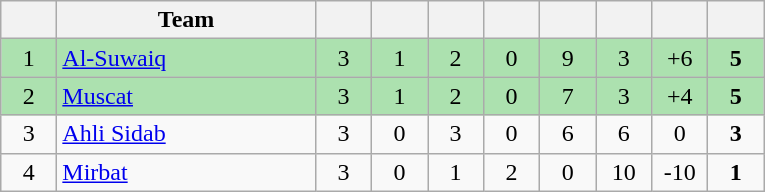<table class="wikitable" style="text-align: center;">
<tr>
<th width=30></th>
<th width=165>Team</th>
<th width=30></th>
<th width=30></th>
<th width=30></th>
<th width=30></th>
<th width=30></th>
<th width=30></th>
<th width=30></th>
<th width=30></th>
</tr>
<tr bgcolor=#ACE1AF>
<td>1</td>
<td align=left><a href='#'>Al-Suwaiq</a></td>
<td>3</td>
<td>1</td>
<td>2</td>
<td>0</td>
<td>9</td>
<td>3</td>
<td>+6</td>
<td><strong>5</strong></td>
</tr>
<tr bgcolor=#ACE1AF>
<td>2</td>
<td align=left><a href='#'>Muscat</a></td>
<td>3</td>
<td>1</td>
<td>2</td>
<td>0</td>
<td>7</td>
<td>3</td>
<td>+4</td>
<td><strong>5</strong></td>
</tr>
<tr>
<td>3</td>
<td align=left><a href='#'>Ahli Sidab</a></td>
<td>3</td>
<td>0</td>
<td>3</td>
<td>0</td>
<td>6</td>
<td>6</td>
<td>0</td>
<td><strong>3</strong></td>
</tr>
<tr>
<td>4</td>
<td align=left><a href='#'>Mirbat</a></td>
<td>3</td>
<td>0</td>
<td>1</td>
<td>2</td>
<td>0</td>
<td>10</td>
<td>-10</td>
<td><strong>1</strong></td>
</tr>
</table>
